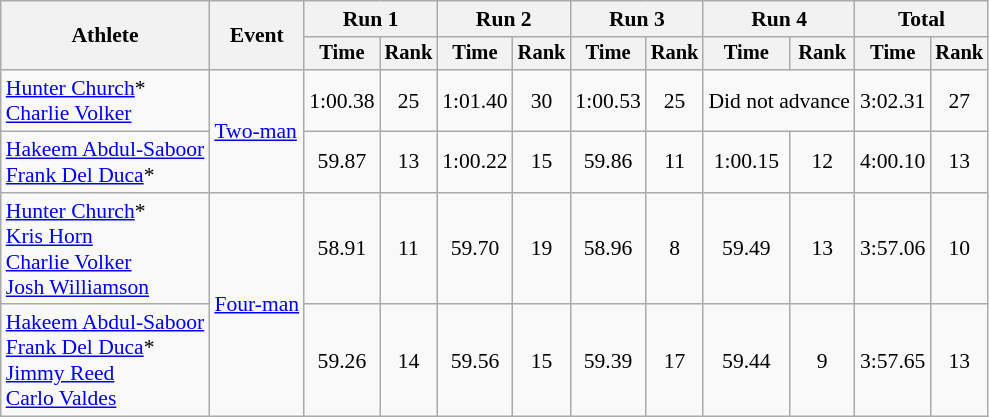<table class=wikitable style=text-align:center;font-size:90%>
<tr>
<th rowspan=2>Athlete</th>
<th rowspan=2>Event</th>
<th colspan=2>Run 1</th>
<th colspan=2>Run 2</th>
<th colspan=2>Run 3</th>
<th colspan=2>Run 4</th>
<th colspan=2>Total</th>
</tr>
<tr style=font-size:95%>
<th>Time</th>
<th>Rank</th>
<th>Time</th>
<th>Rank</th>
<th>Time</th>
<th>Rank</th>
<th>Time</th>
<th>Rank</th>
<th>Time</th>
<th>Rank</th>
</tr>
<tr>
<td align=left><a href='#'>Hunter Church</a>*<br><a href='#'>Charlie Volker</a></td>
<td align=left rowspan=2><a href='#'>Two-man</a></td>
<td>1:00.38</td>
<td>25</td>
<td>1:01.40</td>
<td>30</td>
<td>1:00.53</td>
<td>25</td>
<td colspan=2>Did not advance</td>
<td>3:02.31</td>
<td>27</td>
</tr>
<tr>
<td align=left><a href='#'>Hakeem Abdul-Saboor</a><br><a href='#'>Frank Del Duca</a>*</td>
<td>59.87</td>
<td>13</td>
<td>1:00.22</td>
<td>15</td>
<td>59.86</td>
<td>11</td>
<td>1:00.15</td>
<td>12</td>
<td>4:00.10</td>
<td>13</td>
</tr>
<tr>
<td align=left><a href='#'>Hunter Church</a>*<br><a href='#'>Kris Horn</a><br><a href='#'>Charlie Volker</a><br><a href='#'>Josh Williamson</a></td>
<td align=left rowspan=2><a href='#'>Four-man</a></td>
<td>58.91</td>
<td>11</td>
<td>59.70</td>
<td>19</td>
<td>58.96</td>
<td>8</td>
<td>59.49</td>
<td>13</td>
<td>3:57.06</td>
<td>10</td>
</tr>
<tr>
<td align=left><a href='#'>Hakeem Abdul-Saboor</a><br><a href='#'>Frank Del Duca</a>*<br><a href='#'>Jimmy Reed</a><br><a href='#'>Carlo Valdes</a></td>
<td>59.26</td>
<td>14</td>
<td>59.56</td>
<td>15</td>
<td>59.39</td>
<td>17</td>
<td>59.44</td>
<td>9</td>
<td>3:57.65</td>
<td>13</td>
</tr>
</table>
